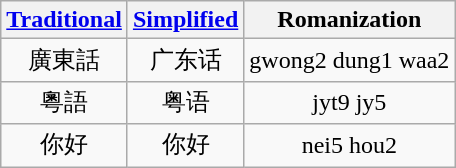<table class="wikitable" style="text-align: center">
<tr>
<th><a href='#'>Traditional</a></th>
<th><a href='#'>Simplified</a></th>
<th>Romanization</th>
</tr>
<tr>
<td>廣東話</td>
<td>广东话</td>
<td>gwong2 dung1 waa2</td>
</tr>
<tr>
<td>粵語</td>
<td>粤语</td>
<td>jyt9 jy5</td>
</tr>
<tr>
<td>你好</td>
<td>你好</td>
<td>nei5 hou2</td>
</tr>
</table>
